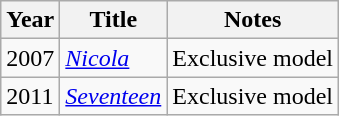<table class="wikitable">
<tr>
<th>Year</th>
<th>Title</th>
<th>Notes</th>
</tr>
<tr>
<td>2007</td>
<td><em><a href='#'>Nicola</a></em></td>
<td>Exclusive model</td>
</tr>
<tr>
<td>2011</td>
<td><em><a href='#'>Seventeen</a></em></td>
<td>Exclusive model</td>
</tr>
</table>
